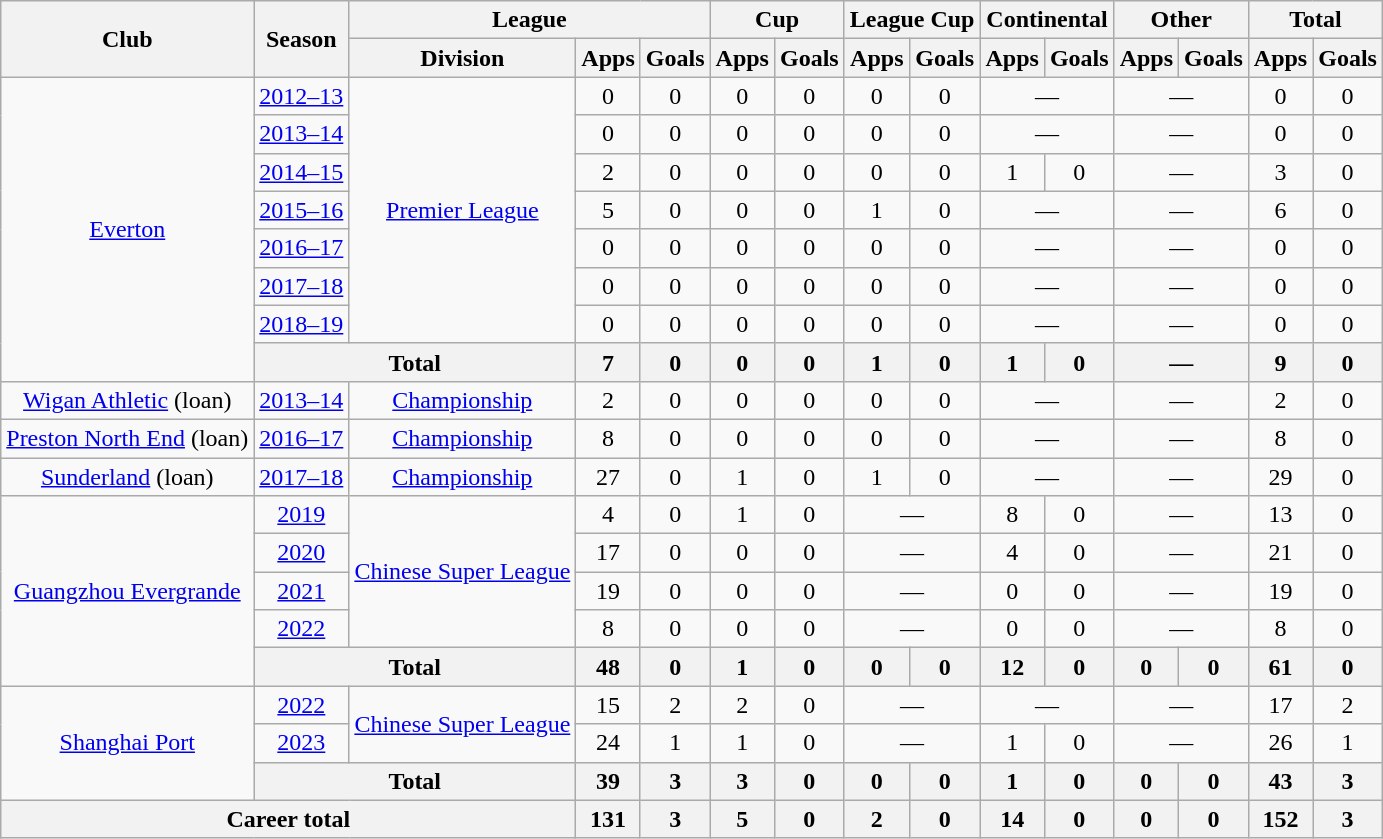<table class="wikitable" style="text-align:center">
<tr>
<th rowspan="2">Club</th>
<th rowspan="2">Season</th>
<th colspan="3">League</th>
<th colspan="2">Cup</th>
<th colspan="2">League Cup</th>
<th colspan="2">Continental</th>
<th colspan="2">Other</th>
<th colspan="2">Total</th>
</tr>
<tr>
<th>Division</th>
<th>Apps</th>
<th>Goals</th>
<th>Apps</th>
<th>Goals</th>
<th>Apps</th>
<th>Goals</th>
<th>Apps</th>
<th>Goals</th>
<th>Apps</th>
<th>Goals</th>
<th>Apps</th>
<th>Goals</th>
</tr>
<tr>
<td rowspan="8"><a href='#'>Everton</a></td>
<td><a href='#'>2012–13</a></td>
<td rowspan="7"><a href='#'>Premier League</a></td>
<td>0</td>
<td>0</td>
<td>0</td>
<td>0</td>
<td>0</td>
<td>0</td>
<td colspan=2>—</td>
<td colspan=2>—</td>
<td>0</td>
<td>0</td>
</tr>
<tr>
<td><a href='#'>2013–14</a></td>
<td>0</td>
<td>0</td>
<td>0</td>
<td>0</td>
<td>0</td>
<td>0</td>
<td colspan=2>—</td>
<td colspan=2>—</td>
<td>0</td>
<td>0</td>
</tr>
<tr>
<td><a href='#'>2014–15</a></td>
<td>2</td>
<td>0</td>
<td>0</td>
<td>0</td>
<td>0</td>
<td>0</td>
<td>1</td>
<td>0</td>
<td colspan=2>—</td>
<td>3</td>
<td>0</td>
</tr>
<tr>
<td><a href='#'>2015–16</a></td>
<td>5</td>
<td>0</td>
<td>0</td>
<td>0</td>
<td>1</td>
<td>0</td>
<td colspan=2>—</td>
<td colspan=2>—</td>
<td>6</td>
<td>0</td>
</tr>
<tr>
<td><a href='#'>2016–17</a></td>
<td>0</td>
<td>0</td>
<td>0</td>
<td>0</td>
<td>0</td>
<td>0</td>
<td colspan=2>—</td>
<td colspan=2>—</td>
<td>0</td>
<td>0</td>
</tr>
<tr>
<td><a href='#'>2017–18</a></td>
<td>0</td>
<td>0</td>
<td>0</td>
<td>0</td>
<td>0</td>
<td>0</td>
<td colspan=2>—</td>
<td colspan=2>—</td>
<td>0</td>
<td>0</td>
</tr>
<tr>
<td><a href='#'>2018–19</a></td>
<td>0</td>
<td>0</td>
<td>0</td>
<td>0</td>
<td>0</td>
<td>0</td>
<td colspan=2>—</td>
<td colspan=2>—</td>
<td>0</td>
<td>0</td>
</tr>
<tr>
<th colspan="2">Total</th>
<th>7</th>
<th>0</th>
<th>0</th>
<th>0</th>
<th>1</th>
<th>0</th>
<th>1</th>
<th>0</th>
<th colspan=2>—</th>
<th>9</th>
<th>0</th>
</tr>
<tr>
<td><a href='#'>Wigan Athletic</a> (loan)</td>
<td><a href='#'>2013–14</a></td>
<td><a href='#'>Championship</a></td>
<td>2</td>
<td>0</td>
<td>0</td>
<td>0</td>
<td>0</td>
<td>0</td>
<td colspan=2>—</td>
<td colspan=2>—</td>
<td>2</td>
<td>0</td>
</tr>
<tr>
<td><a href='#'>Preston North End</a> (loan)</td>
<td><a href='#'>2016–17</a></td>
<td><a href='#'>Championship</a></td>
<td>8</td>
<td>0</td>
<td>0</td>
<td>0</td>
<td>0</td>
<td>0</td>
<td colspan="2">—</td>
<td colspan="2">—</td>
<td>8</td>
<td>0</td>
</tr>
<tr>
<td><a href='#'>Sunderland</a> (loan)</td>
<td><a href='#'>2017–18</a></td>
<td><a href='#'>Championship</a></td>
<td>27</td>
<td>0</td>
<td>1</td>
<td>0</td>
<td>1</td>
<td>0</td>
<td colspan="2">—</td>
<td colspan="2">—</td>
<td>29</td>
<td>0</td>
</tr>
<tr>
<td rowspan=5><a href='#'>Guangzhou Evergrande</a></td>
<td><a href='#'>2019</a></td>
<td rowspan=4><a href='#'>Chinese Super League</a></td>
<td>4</td>
<td>0</td>
<td>1</td>
<td>0</td>
<td colspan="2">—</td>
<td>8</td>
<td>0</td>
<td colspan="2">—</td>
<td>13</td>
<td>0</td>
</tr>
<tr>
<td><a href='#'>2020</a></td>
<td>17</td>
<td>0</td>
<td>0</td>
<td>0</td>
<td colspan="2">—</td>
<td>4</td>
<td>0</td>
<td colspan="2">—</td>
<td>21</td>
<td>0</td>
</tr>
<tr>
<td><a href='#'>2021</a></td>
<td>19</td>
<td>0</td>
<td>0</td>
<td>0</td>
<td colspan="2">—</td>
<td>0</td>
<td>0</td>
<td colspan="2">—</td>
<td>19</td>
<td>0</td>
</tr>
<tr>
<td><a href='#'>2022</a></td>
<td>8</td>
<td>0</td>
<td>0</td>
<td>0</td>
<td colspan="2">—</td>
<td>0</td>
<td>0</td>
<td colspan="2">—</td>
<td>8</td>
<td>0</td>
</tr>
<tr>
<th colspan="2">Total</th>
<th>48</th>
<th>0</th>
<th>1</th>
<th>0</th>
<th>0</th>
<th>0</th>
<th>12</th>
<th>0</th>
<th>0</th>
<th>0</th>
<th>61</th>
<th>0</th>
</tr>
<tr>
<td rowspan=3><a href='#'>Shanghai Port</a></td>
<td><a href='#'>2022</a></td>
<td rowspan=2><a href='#'>Chinese Super League</a></td>
<td>15</td>
<td>2</td>
<td>2</td>
<td>0</td>
<td colspan="2">—</td>
<td colspan="2">—</td>
<td colspan="2">—</td>
<td>17</td>
<td>2</td>
</tr>
<tr>
<td><a href='#'>2023</a></td>
<td>24</td>
<td>1</td>
<td>1</td>
<td>0</td>
<td colspan="2">—</td>
<td>1</td>
<td>0</td>
<td colspan="2">—</td>
<td>26</td>
<td>1</td>
</tr>
<tr>
<th colspan="2">Total</th>
<th>39</th>
<th>3</th>
<th>3</th>
<th>0</th>
<th>0</th>
<th>0</th>
<th>1</th>
<th>0</th>
<th>0</th>
<th>0</th>
<th>43</th>
<th>3</th>
</tr>
<tr>
<th colspan="3">Career total</th>
<th>131</th>
<th>3</th>
<th>5</th>
<th>0</th>
<th>2</th>
<th>0</th>
<th>14</th>
<th>0</th>
<th>0</th>
<th>0</th>
<th>152</th>
<th>3</th>
</tr>
</table>
